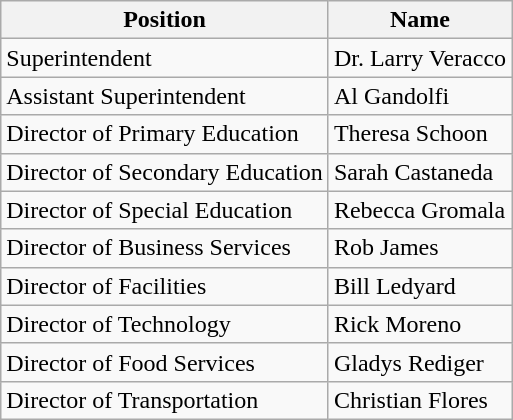<table class="wikitable">
<tr>
<th>Position</th>
<th>Name</th>
</tr>
<tr>
<td>Superintendent</td>
<td>Dr. Larry Veracco</td>
</tr>
<tr>
<td>Assistant Superintendent</td>
<td>Al Gandolfi</td>
</tr>
<tr>
<td>Director of Primary Education</td>
<td>Theresa Schoon</td>
</tr>
<tr>
<td>Director of Secondary Education</td>
<td>Sarah Castaneda</td>
</tr>
<tr>
<td>Director of Special Education</td>
<td>Rebecca Gromala</td>
</tr>
<tr>
<td>Director of Business Services</td>
<td>Rob James</td>
</tr>
<tr>
<td>Director of Facilities</td>
<td>Bill Ledyard</td>
</tr>
<tr>
<td>Director of Technology</td>
<td>Rick Moreno</td>
</tr>
<tr>
<td>Director of Food Services</td>
<td>Gladys Rediger</td>
</tr>
<tr>
<td>Director of Transportation</td>
<td>Christian Flores</td>
</tr>
</table>
